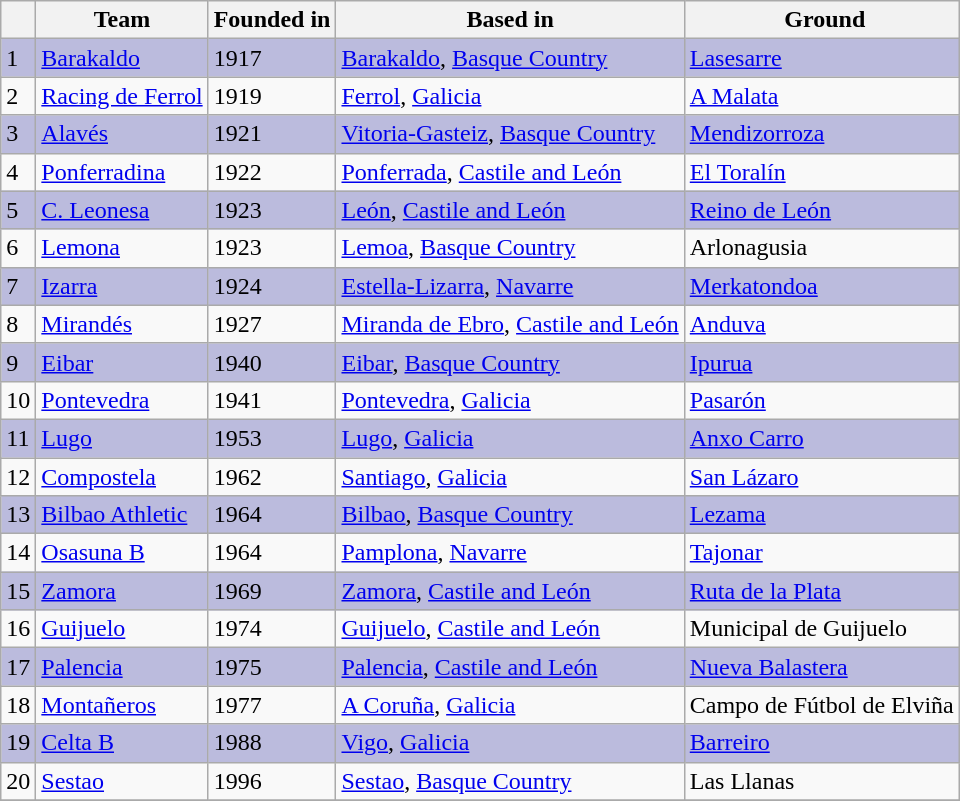<table class="wikitable">
<tr>
<th></th>
<th>Team</th>
<th>Founded in</th>
<th>Based in</th>
<th> Ground</th>
</tr>
<tr style="background:#BBBBDD;">
<td>1</td>
<td><a href='#'>Barakaldo</a></td>
<td>1917</td>
<td><a href='#'>Barakaldo</a>, <a href='#'>Basque Country</a></td>
<td><a href='#'>Lasesarre</a></td>
</tr>
<tr>
<td>2</td>
<td><a href='#'>Racing de Ferrol</a></td>
<td>1919</td>
<td><a href='#'>Ferrol</a>,  <a href='#'>Galicia</a></td>
<td><a href='#'>A Malata</a></td>
</tr>
<tr style="background:#BBBBDD;">
<td>3</td>
<td><a href='#'>Alavés</a></td>
<td>1921</td>
<td><a href='#'>Vitoria-Gasteiz</a>, <a href='#'>Basque Country</a></td>
<td><a href='#'>Mendizorroza</a></td>
</tr>
<tr>
<td>4</td>
<td><a href='#'>Ponferradina</a></td>
<td>1922</td>
<td><a href='#'>Ponferrada</a>, <a href='#'>Castile and León</a></td>
<td><a href='#'>El Toralín</a></td>
</tr>
<tr style="background:#BBBBDD;">
<td>5</td>
<td><a href='#'>C. Leonesa</a></td>
<td>1923</td>
<td><a href='#'>León</a>, <a href='#'>Castile and León</a></td>
<td><a href='#'>Reino de León</a></td>
</tr>
<tr>
<td>6</td>
<td><a href='#'>Lemona</a></td>
<td>1923</td>
<td><a href='#'>Lemoa</a>, <a href='#'>Basque Country</a></td>
<td>Arlonagusia</td>
</tr>
<tr style="background:#BBBBDD;">
<td>7</td>
<td><a href='#'>Izarra</a></td>
<td>1924</td>
<td><a href='#'>Estella-Lizarra</a>, <a href='#'>Navarre</a></td>
<td><a href='#'>Merkatondoa</a></td>
</tr>
<tr>
<td>8</td>
<td><a href='#'>Mirandés</a></td>
<td>1927</td>
<td><a href='#'>Miranda de Ebro</a>, <a href='#'>Castile and León</a></td>
<td><a href='#'>Anduva</a></td>
</tr>
<tr style="background:#BBBBDD;">
<td>9</td>
<td><a href='#'>Eibar</a></td>
<td>1940</td>
<td><a href='#'>Eibar</a>, <a href='#'>Basque Country</a></td>
<td><a href='#'>Ipurua</a></td>
</tr>
<tr>
<td>10</td>
<td><a href='#'>Pontevedra</a></td>
<td>1941</td>
<td><a href='#'>Pontevedra</a>, <a href='#'>Galicia</a></td>
<td><a href='#'>Pasarón</a></td>
</tr>
<tr style="background:#BBBBDD;">
<td>11</td>
<td><a href='#'>Lugo</a></td>
<td>1953</td>
<td><a href='#'>Lugo</a>, <a href='#'>Galicia</a></td>
<td><a href='#'>Anxo Carro</a></td>
</tr>
<tr>
<td>12</td>
<td><a href='#'>Compostela</a></td>
<td>1962</td>
<td><a href='#'>Santiago</a>, <a href='#'>Galicia</a></td>
<td><a href='#'>San Lázaro</a></td>
</tr>
<tr style="background:#BBBBDD;">
<td>13</td>
<td><a href='#'>Bilbao Athletic</a></td>
<td>1964</td>
<td><a href='#'>Bilbao</a>, <a href='#'>Basque Country</a></td>
<td><a href='#'>Lezama</a></td>
</tr>
<tr>
<td>14</td>
<td><a href='#'>Osasuna B</a></td>
<td>1964</td>
<td><a href='#'>Pamplona</a>, <a href='#'>Navarre</a></td>
<td><a href='#'>Tajonar</a></td>
</tr>
<tr style="background:#BBBBDD;">
<td>15</td>
<td><a href='#'>Zamora</a></td>
<td>1969</td>
<td><a href='#'>Zamora</a>, <a href='#'>Castile and León</a></td>
<td><a href='#'>Ruta de la Plata</a></td>
</tr>
<tr>
<td>16</td>
<td><a href='#'>Guijuelo</a></td>
<td>1974</td>
<td><a href='#'>Guijuelo</a>, <a href='#'>Castile and León</a></td>
<td>Municipal de Guijuelo</td>
</tr>
<tr style="background:#BBBBDD;">
<td>17</td>
<td><a href='#'>Palencia</a></td>
<td>1975</td>
<td><a href='#'>Palencia</a>, <a href='#'>Castile and León</a></td>
<td><a href='#'>Nueva Balastera</a></td>
</tr>
<tr>
<td>18</td>
<td><a href='#'>Montañeros</a></td>
<td>1977</td>
<td><a href='#'>A Coruña</a>, <a href='#'>Galicia</a></td>
<td>Campo de Fútbol de Elviña</td>
</tr>
<tr style="background:#BBBBDD;">
<td>19</td>
<td><a href='#'>Celta B</a></td>
<td>1988</td>
<td><a href='#'>Vigo</a>, <a href='#'>Galicia</a></td>
<td><a href='#'>Barreiro</a></td>
</tr>
<tr>
<td>20</td>
<td><a href='#'>Sestao</a></td>
<td>1996</td>
<td><a href='#'>Sestao</a>, <a href='#'>Basque Country</a></td>
<td>Las Llanas</td>
</tr>
<tr style="background:#BBBBDD;">
</tr>
</table>
